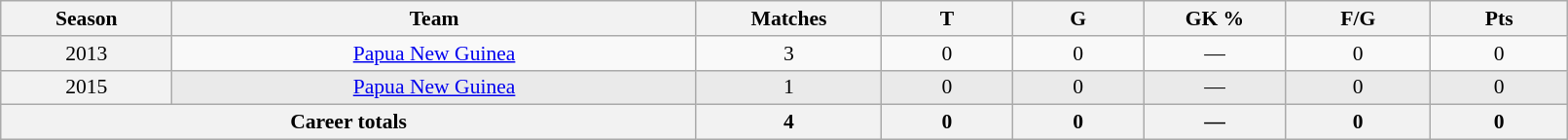<table class="wikitable sortable"  style="font-size:90%; text-align:center; width:85%;">
<tr>
<th width=2%>Season</th>
<th width=8%>Team</th>
<th width=2%>Matches</th>
<th width=2%>T</th>
<th width=2%>G</th>
<th width=2%>GK %</th>
<th width=2%>F/G</th>
<th width=2%>Pts</th>
</tr>
<tr>
<th scope="row" style="text-align:center; font-weight:normal">2013</th>
<td style="text-align:center;"><a href='#'>Papua New Guinea</a></td>
<td>3</td>
<td>0</td>
<td>0</td>
<td>—</td>
<td>0</td>
<td>0</td>
</tr>
<tr style="background-color: #EAEAEA">
<th scope="row" style="text-align:center; font-weight:normal">2015</th>
<td style="text-align:center;"><a href='#'>Papua New Guinea</a></td>
<td>1</td>
<td>0</td>
<td>0</td>
<td>—</td>
<td>0</td>
<td>0</td>
</tr>
<tr class="sortbottom">
<th colspan=2>Career totals</th>
<th>4</th>
<th>0</th>
<th>0</th>
<th>—</th>
<th>0</th>
<th>0</th>
</tr>
</table>
